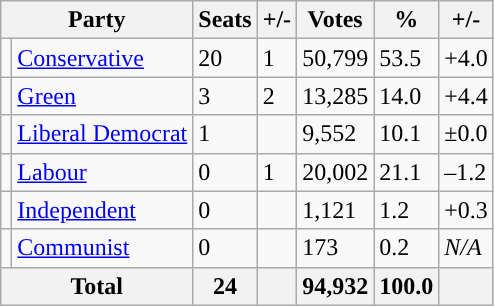<table class="wikitable sortable">
<tr>
<th colspan="2">Party</th>
<th>Seats</th>
<th>+/-</th>
<th>Votes</th>
<th>%</th>
<th>+/-</th>
</tr>
<tr>
<td style="background-color: "></td>
<td><a href='#'>Conservative</a></td>
<td>20</td>
<td> 1</td>
<td>50,799</td>
<td>53.5</td>
<td>+4.0</td>
</tr>
<tr>
<td style="background-color: "></td>
<td><a href='#'>Green</a></td>
<td>3</td>
<td> 2</td>
<td>13,285</td>
<td>14.0</td>
<td>+4.4</td>
</tr>
<tr>
<td style="background-color: "></td>
<td><a href='#'>Liberal Democrat</a></td>
<td>1</td>
<td></td>
<td>9,552</td>
<td>10.1</td>
<td>±0.0</td>
</tr>
<tr>
<td style="background-color: "></td>
<td><a href='#'>Labour</a></td>
<td>0</td>
<td> 1</td>
<td>20,002</td>
<td>21.1</td>
<td>–1.2</td>
</tr>
<tr>
<td style="background-color: "></td>
<td><a href='#'>Independent</a></td>
<td>0</td>
<td></td>
<td>1,121</td>
<td>1.2</td>
<td>+0.3</td>
</tr>
<tr>
<td style="background-color: "></td>
<td><a href='#'>Communist</a></td>
<td>0</td>
<td></td>
<td>173</td>
<td>0.2</td>
<td><em>N/A</em></td>
</tr>
<tr>
<th colspan="2"><strong>Total</strong></th>
<th>24</th>
<th></th>
<th>94,932</th>
<th>100.0</th>
<th></th>
</tr>
</table>
